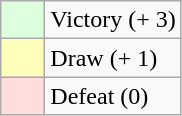<table class="wikitable">
<tr>
<td style="background:#dfd; text-align:center; width:22px;"></td>
<td>Victory (+ 3)</td>
</tr>
<tr>
<td style="background:#ffb; text-align:center; width:22px;"></td>
<td>Draw (+ 1)</td>
</tr>
<tr>
<td style="background:#fdd; text-align:center; width:22px;"></td>
<td>Defeat (0)</td>
</tr>
</table>
